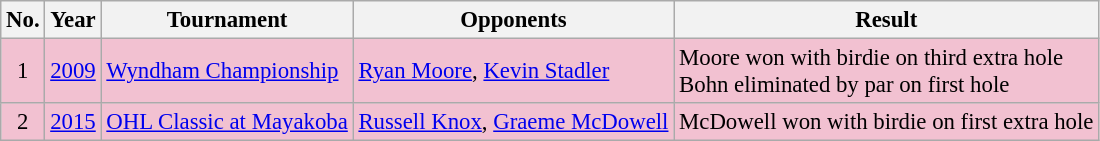<table class="wikitable" style="font-size:95%;">
<tr>
<th>No.</th>
<th>Year</th>
<th>Tournament</th>
<th>Opponents</th>
<th>Result</th>
</tr>
<tr style="background:#F2C1D1;">
<td align=center>1</td>
<td><a href='#'>2009</a></td>
<td><a href='#'>Wyndham Championship</a></td>
<td> <a href='#'>Ryan Moore</a>,  <a href='#'>Kevin Stadler</a></td>
<td>Moore won with birdie on third extra hole<br>Bohn eliminated by par on first hole</td>
</tr>
<tr style="background:#F2C1D1;">
<td align=center>2</td>
<td><a href='#'>2015</a></td>
<td><a href='#'>OHL Classic at Mayakoba</a></td>
<td> <a href='#'>Russell Knox</a>,  <a href='#'>Graeme McDowell</a></td>
<td>McDowell won with birdie on first extra hole</td>
</tr>
</table>
